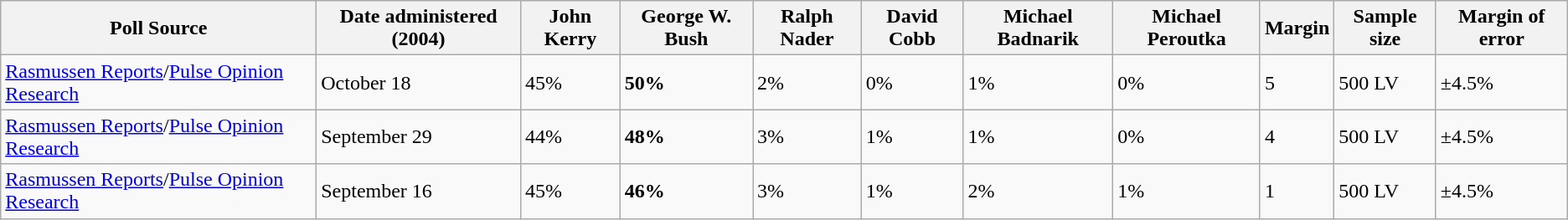<table class="wikitable">
<tr>
<th>Poll Source</th>
<th>Date administered (2004)</th>
<th>John Kerry</th>
<th>George W. Bush</th>
<th>Ralph Nader</th>
<th>David Cobb</th>
<th>Michael Badnarik</th>
<th>Michael Peroutka</th>
<th>Margin</th>
<th>Sample size</th>
<th>Margin of error</th>
</tr>
<tr>
<td><a href='#'>Rasmussen Reports</a>/<a href='#'>Pulse Opinion Research</a></td>
<td>October 18</td>
<td>45%</td>
<td><strong>50%</strong></td>
<td>2%</td>
<td>0%</td>
<td>1%</td>
<td>0%</td>
<td>5</td>
<td>500 LV</td>
<td>±4.5%</td>
</tr>
<tr>
<td><a href='#'>Rasmussen Reports</a>/<a href='#'>Pulse Opinion Research</a></td>
<td>September 29</td>
<td>44%</td>
<td><strong>48%</strong></td>
<td>3%</td>
<td>1%</td>
<td>1%</td>
<td>0%</td>
<td>4</td>
<td>500 LV</td>
<td>±4.5%</td>
</tr>
<tr>
<td><a href='#'>Rasmussen Reports</a>/<a href='#'>Pulse Opinion Research</a></td>
<td>September 16</td>
<td>45%</td>
<td><strong>46%</strong></td>
<td>3%</td>
<td>1%</td>
<td>2%</td>
<td>1%</td>
<td>1</td>
<td>500 LV</td>
<td>±4.5%</td>
</tr>
</table>
